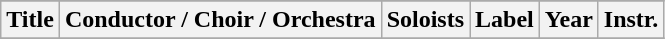<table class="wikitable sortable plainrowheaders">
<tr>
</tr>
<tr>
<th scope="col">Title</th>
<th scope="col" class="unsortable">Conductor / Choir / Orchestra</th>
<th scope="col" class="unsortable">Soloists</th>
<th scope="col">Label</th>
<th scope="col">Year</th>
<th scope="col">Instr.</th>
</tr>
<tr>
</tr>
</table>
